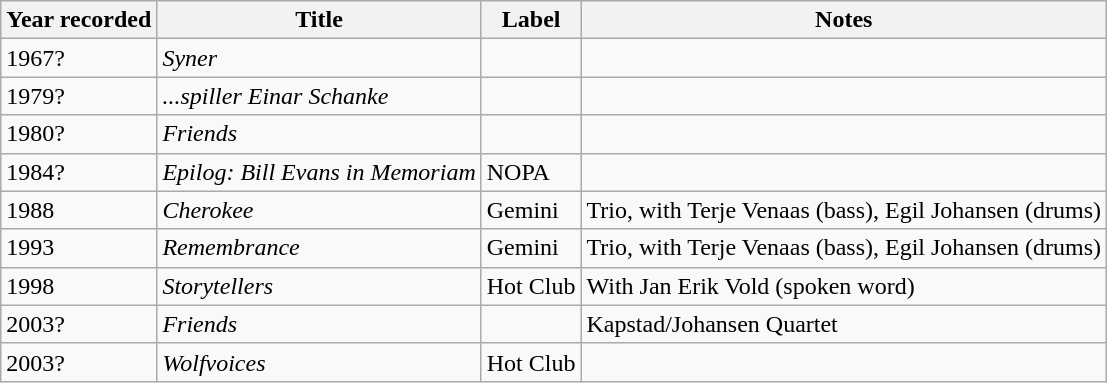<table class="wikitable sortable">
<tr>
<th>Year recorded</th>
<th>Title</th>
<th>Label</th>
<th>Notes</th>
</tr>
<tr>
<td>1967?</td>
<td><em>Syner</em></td>
<td></td>
<td></td>
</tr>
<tr>
<td>1979?</td>
<td><em>...spiller Einar Schanke</em></td>
<td></td>
<td></td>
</tr>
<tr>
<td>1980?</td>
<td><em>Friends</em></td>
<td></td>
<td></td>
</tr>
<tr>
<td>1984?</td>
<td><em>Epilog: Bill Evans in Memoriam</em></td>
<td>NOPA</td>
<td></td>
</tr>
<tr>
<td>1988</td>
<td><em>Cherokee</em></td>
<td>Gemini</td>
<td>Trio, with Terje Venaas (bass), Egil Johansen (drums)</td>
</tr>
<tr>
<td>1993</td>
<td><em>Remembrance</em></td>
<td>Gemini</td>
<td>Trio, with Terje Venaas (bass), Egil Johansen (drums)</td>
</tr>
<tr>
<td>1998</td>
<td><em>Storytellers</em></td>
<td>Hot Club</td>
<td>With Jan Erik Vold (spoken word)</td>
</tr>
<tr>
<td>2003?</td>
<td><em>Friends</em></td>
<td></td>
<td>Kapstad/Johansen Quartet</td>
</tr>
<tr>
<td>2003?</td>
<td><em>Wolfvoices</em></td>
<td>Hot Club</td>
<td></td>
</tr>
</table>
